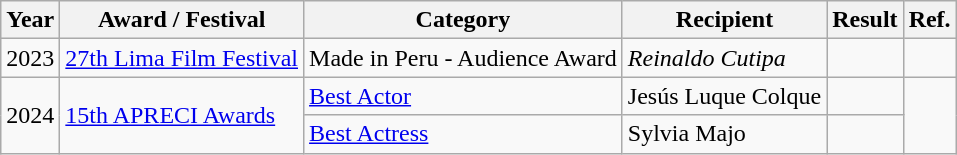<table class="wikitable">
<tr>
<th>Year</th>
<th>Award / Festival</th>
<th>Category</th>
<th>Recipient</th>
<th>Result</th>
<th>Ref.</th>
</tr>
<tr>
<td>2023</td>
<td><a href='#'>27th Lima Film Festival</a></td>
<td>Made in Peru - Audience Award</td>
<td><em>Reinaldo Cutipa</em></td>
<td></td>
<td></td>
</tr>
<tr>
<td rowspan="2">2024</td>
<td rowspan="2"><a href='#'>15th APRECI Awards</a></td>
<td><a href='#'>Best Actor</a></td>
<td>Jesús Luque Colque</td>
<td></td>
<td rowspan="2"></td>
</tr>
<tr>
<td><a href='#'>Best Actress</a></td>
<td>Sylvia Majo</td>
<td></td>
</tr>
</table>
